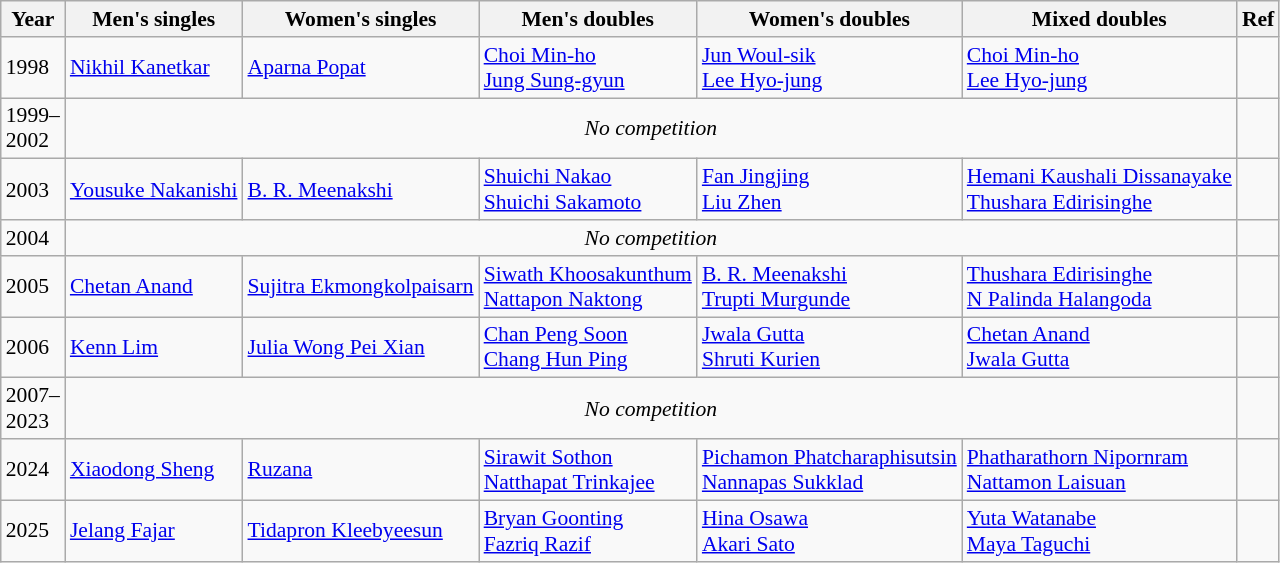<table class=wikitable style="font-size:90%;">
<tr>
<th>Year</th>
<th>Men's singles</th>
<th>Women's singles</th>
<th>Men's doubles</th>
<th>Women's doubles</th>
<th>Mixed doubles</th>
<th>Ref</th>
</tr>
<tr>
<td>1998</td>
<td> <a href='#'>Nikhil Kanetkar</a></td>
<td> <a href='#'>Aparna Popat</a></td>
<td> <a href='#'>Choi Min-ho</a><br> <a href='#'>Jung Sung-gyun</a></td>
<td> <a href='#'>Jun Woul-sik</a><br> <a href='#'>Lee Hyo-jung</a></td>
<td> <a href='#'>Choi Min-ho</a><br> <a href='#'>Lee Hyo-jung</a></td>
<td></td>
</tr>
<tr>
<td>1999–<br>2002</td>
<td colspan=5 align=center><em>No competition</em></td>
</tr>
<tr>
<td>2003</td>
<td> <a href='#'>Yousuke Nakanishi</a></td>
<td> <a href='#'>B. R. Meenakshi</a></td>
<td> <a href='#'>Shuichi Nakao</a><br> <a href='#'>Shuichi Sakamoto</a></td>
<td> <a href='#'>Fan Jingjing</a><br> <a href='#'>Liu Zhen</a></td>
<td> <a href='#'>Hemani Kaushali Dissanayake</a><br> <a href='#'>Thushara Edirisinghe</a></td>
<td></td>
</tr>
<tr>
<td>2004</td>
<td colspan=5 align=center><em>No competition</em></td>
</tr>
<tr>
<td>2005</td>
<td> <a href='#'>Chetan Anand</a></td>
<td> <a href='#'>Sujitra Ekmongkolpaisarn</a></td>
<td> <a href='#'>Siwath Khoosakunthum</a><br> <a href='#'>Nattapon Naktong</a></td>
<td> <a href='#'>B. R. Meenakshi</a><br> <a href='#'>Trupti Murgunde</a></td>
<td> <a href='#'>Thushara Edirisinghe</a><br> <a href='#'>N Palinda Halangoda</a></td>
<td></td>
</tr>
<tr>
<td>2006</td>
<td> <a href='#'>Kenn Lim</a></td>
<td> <a href='#'>Julia Wong Pei Xian</a></td>
<td> <a href='#'>Chan Peng Soon</a><br> <a href='#'>Chang Hun Ping</a></td>
<td> <a href='#'>Jwala Gutta</a><br> <a href='#'>Shruti Kurien</a></td>
<td> <a href='#'>Chetan Anand</a><br> <a href='#'>Jwala Gutta</a></td>
<td></td>
</tr>
<tr>
<td>2007–<br>2023</td>
<td colspan=5 align=center><em>No competition</em></td>
</tr>
<tr>
<td>2024</td>
<td> <a href='#'>Xiaodong Sheng</a></td>
<td> <a href='#'>Ruzana</a></td>
<td> <a href='#'>Sirawit Sothon</a><br> <a href='#'>Natthapat Trinkajee</a></td>
<td> <a href='#'>Pichamon Phatcharaphisutsin</a><br> <a href='#'>Nannapas Sukklad</a></td>
<td> <a href='#'>Phatharathorn Nipornram</a><br> <a href='#'>Nattamon Laisuan</a></td>
<td></td>
</tr>
<tr>
<td>2025</td>
<td> <a href='#'>Jelang Fajar</a></td>
<td> <a href='#'>Tidapron Kleebyeesun</a></td>
<td> <a href='#'>Bryan Goonting</a><br> <a href='#'>Fazriq Razif</a></td>
<td> <a href='#'>Hina Osawa</a><br> <a href='#'>Akari Sato</a></td>
<td> <a href='#'>Yuta Watanabe</a><br> <a href='#'>Maya Taguchi</a></td>
<td></td>
</tr>
</table>
